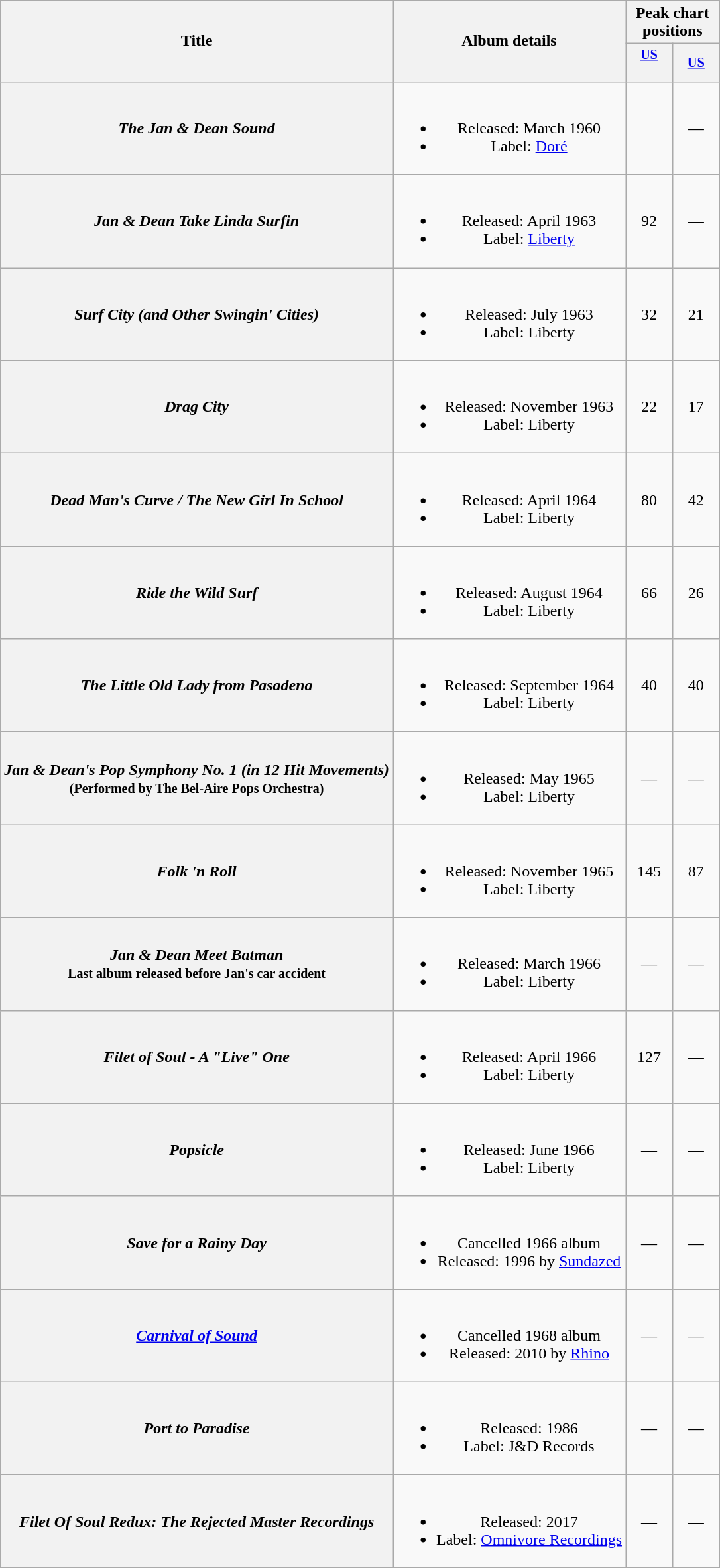<table class="wikitable plainrowheaders" style="text-align:center;">
<tr>
<th rowspan="2">Title</th>
<th rowspan="2">Album details</th>
<th colspan="2">Peak chart positions</th>
</tr>
<tr>
<th style="width:3em;font-size:85%"><a href='#'>US<br></a><br></th>
<th style="width:3em;font-size:85%"><a href='#'>US<br></a></th>
</tr>
<tr>
<th scope="row"><em>The Jan & Dean Sound</em></th>
<td><br><ul><li>Released: March 1960</li><li>Label: <a href='#'>Doré</a> </li></ul></td>
<td></td>
<td>—</td>
</tr>
<tr>
<th scope="row"><em>Jan & Dean Take Linda Surfin</em></th>
<td><br><ul><li>Released: April 1963</li><li>Label: <a href='#'>Liberty</a> </li></ul></td>
<td>92</td>
<td>—</td>
</tr>
<tr>
<th scope="row"><em>Surf City (and Other Swingin' Cities)</em></th>
<td><br><ul><li>Released: July 1963</li><li>Label: Liberty </li></ul></td>
<td>32</td>
<td>21</td>
</tr>
<tr>
<th scope="row"><em>Drag City</em></th>
<td><br><ul><li>Released: November 1963</li><li>Label: Liberty </li></ul></td>
<td>22</td>
<td>17</td>
</tr>
<tr>
<th scope="row"><em>Dead Man's Curve / The New Girl In School</em></th>
<td><br><ul><li>Released: April 1964</li><li>Label: Liberty </li></ul></td>
<td>80</td>
<td>42</td>
</tr>
<tr>
<th scope="row"><em>Ride the Wild Surf</em></th>
<td><br><ul><li>Released: August 1964</li><li>Label: Liberty </li></ul></td>
<td>66</td>
<td>26</td>
</tr>
<tr>
<th scope="row"><em>The Little Old Lady from Pasadena</em></th>
<td><br><ul><li>Released: September 1964</li><li>Label: Liberty </li></ul></td>
<td>40</td>
<td>40</td>
</tr>
<tr>
<th scope="row"><em>Jan & Dean's Pop Symphony No. 1 (in 12 Hit Movements)</em><br><small>(Performed by The Bel-Aire Pops Orchestra)</small></th>
<td><br><ul><li>Released: May 1965</li><li>Label: Liberty </li></ul></td>
<td>—</td>
<td>—</td>
</tr>
<tr>
<th scope="row"><em>Folk 'n Roll</em></th>
<td><br><ul><li>Released: November 1965</li><li>Label: Liberty </li></ul></td>
<td>145</td>
<td>87</td>
</tr>
<tr>
<th scope="row"><em>Jan & Dean Meet Batman</em><br><small>Last album released before Jan's car accident</small></th>
<td><br><ul><li>Released: March 1966</li><li>Label: Liberty </li></ul></td>
<td>—</td>
<td>—</td>
</tr>
<tr>
<th scope="row"><em>Filet of Soul - A "Live" One</em></th>
<td><br><ul><li>Released: April 1966</li><li>Label: Liberty </li></ul></td>
<td>127</td>
<td>—</td>
</tr>
<tr>
<th scope="row"><em>Popsicle</em></th>
<td><br><ul><li>Released: June 1966</li><li>Label: Liberty </li></ul></td>
<td>—</td>
<td>—</td>
</tr>
<tr>
<th scope="row"><em>Save for a Rainy Day</em></th>
<td><br><ul><li>Cancelled 1966 album</li><li>Released: 1996 by <a href='#'>Sundazed</a> </li></ul></td>
<td>—</td>
<td>—</td>
</tr>
<tr>
<th scope="row"><em><a href='#'>Carnival of Sound</a></em></th>
<td><br><ul><li>Cancelled 1968 album</li><li>Released: 2010 by <a href='#'>Rhino</a> </li></ul></td>
<td>—</td>
<td>—</td>
</tr>
<tr>
<th scope="row"><em>Port to Paradise</em></th>
<td><br><ul><li>Released: 1986</li><li>Label: J&D Records </li></ul></td>
<td>—</td>
<td>—</td>
</tr>
<tr>
<th scope="row"><em>Filet Of Soul Redux: The Rejected Master Recordings</em></th>
<td><br><ul><li>Released: 2017</li><li>Label: <a href='#'>Omnivore Recordings</a> </li></ul></td>
<td>—</td>
<td>—</td>
</tr>
<tr>
</tr>
</table>
